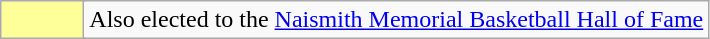<table class="wikitable">
<tr>
<td style="background:#ff9; width:3em;" colspan="2"></td>
<td colspan=5>Also elected to the <a href='#'>Naismith Memorial Basketball Hall of Fame</a></td>
</tr>
</table>
